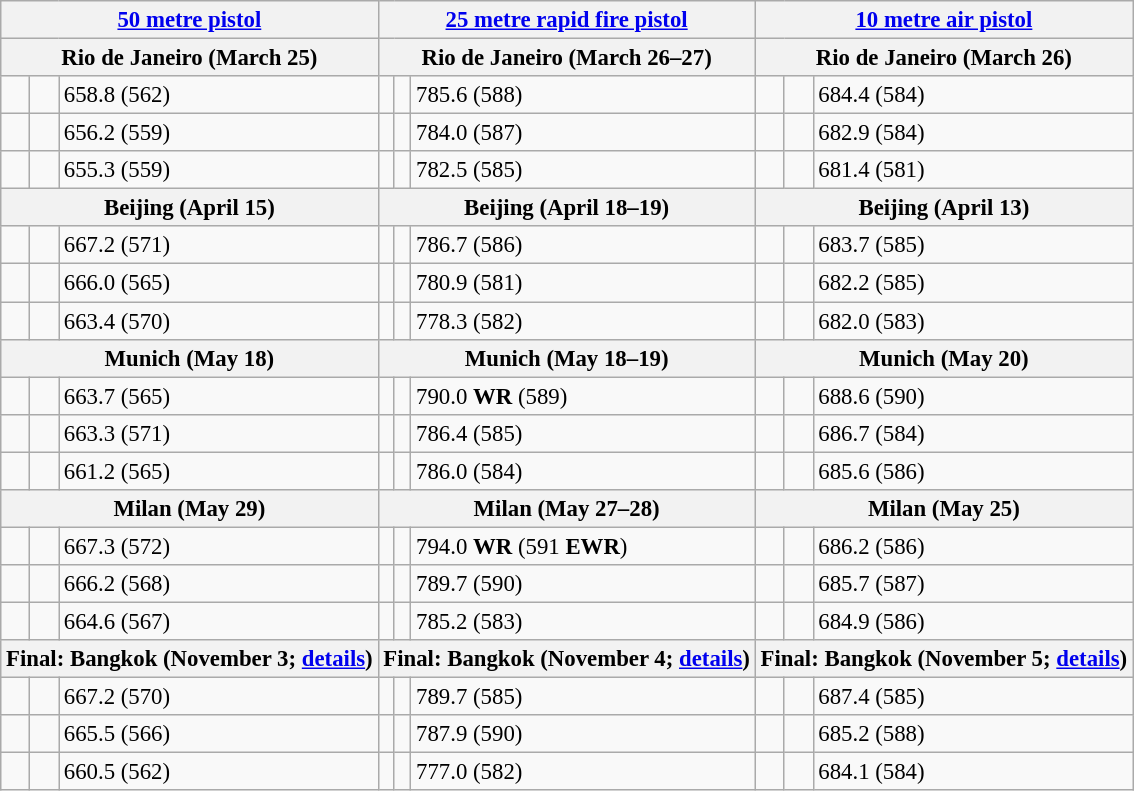<table class="wikitable" style="font-size: 95%">
<tr>
<th colspan=3><a href='#'>50 metre pistol</a></th>
<th colspan=3><a href='#'>25 metre rapid fire pistol</a></th>
<th colspan=3><a href='#'>10 metre air pistol</a></th>
</tr>
<tr>
<th colspan=3>Rio de Janeiro (March 25)</th>
<th colspan=3>Rio de Janeiro (March 26–27)</th>
<th colspan=3>Rio de Janeiro (March 26)</th>
</tr>
<tr>
<td></td>
<td></td>
<td>658.8 (562)</td>
<td></td>
<td></td>
<td>785.6 (588)</td>
<td></td>
<td></td>
<td>684.4 (584)</td>
</tr>
<tr>
<td></td>
<td></td>
<td>656.2 (559)</td>
<td></td>
<td></td>
<td>784.0 (587)</td>
<td></td>
<td></td>
<td>682.9 (584)</td>
</tr>
<tr>
<td></td>
<td></td>
<td>655.3 (559)</td>
<td></td>
<td></td>
<td>782.5 (585)</td>
<td></td>
<td></td>
<td>681.4 (581)</td>
</tr>
<tr>
<th colspan=3>Beijing (April 15)</th>
<th colspan=3>Beijing (April 18–19)</th>
<th colspan=3>Beijing (April 13)</th>
</tr>
<tr>
<td></td>
<td></td>
<td>667.2 (571)</td>
<td></td>
<td></td>
<td>786.7 (586)</td>
<td></td>
<td></td>
<td>683.7 (585)</td>
</tr>
<tr>
<td></td>
<td></td>
<td>666.0 (565)</td>
<td></td>
<td></td>
<td>780.9 (581)</td>
<td></td>
<td></td>
<td>682.2 (585)</td>
</tr>
<tr>
<td></td>
<td></td>
<td>663.4 (570)</td>
<td></td>
<td></td>
<td>778.3 (582)</td>
<td></td>
<td></td>
<td>682.0 (583)</td>
</tr>
<tr>
<th colspan=3>Munich (May 18)</th>
<th colspan=3>Munich (May 18–19)</th>
<th colspan=3>Munich (May 20)</th>
</tr>
<tr>
<td></td>
<td></td>
<td>663.7 (565)</td>
<td></td>
<td></td>
<td>790.0 <strong>WR</strong> (589)</td>
<td></td>
<td></td>
<td>688.6 (590)</td>
</tr>
<tr>
<td></td>
<td></td>
<td>663.3 (571)</td>
<td></td>
<td></td>
<td>786.4 (585)</td>
<td></td>
<td></td>
<td>686.7 (584)</td>
</tr>
<tr>
<td></td>
<td></td>
<td>661.2 (565)</td>
<td></td>
<td></td>
<td>786.0 (584)</td>
<td></td>
<td></td>
<td>685.6 (586)</td>
</tr>
<tr>
<th colspan=3>Milan (May 29)</th>
<th colspan=3>Milan (May 27–28)</th>
<th colspan=3>Milan (May 25)</th>
</tr>
<tr>
<td></td>
<td></td>
<td>667.3 (572)</td>
<td></td>
<td></td>
<td>794.0 <strong>WR</strong> (591 <strong>EWR</strong>)</td>
<td></td>
<td></td>
<td>686.2 (586)</td>
</tr>
<tr>
<td></td>
<td></td>
<td>666.2 (568)</td>
<td></td>
<td></td>
<td>789.7 (590)</td>
<td></td>
<td></td>
<td>685.7 (587)</td>
</tr>
<tr>
<td></td>
<td></td>
<td>664.6 (567)</td>
<td></td>
<td></td>
<td>785.2 (583)</td>
<td></td>
<td></td>
<td>684.9 (586)</td>
</tr>
<tr>
<th colspan=3>Final: Bangkok (November 3; <a href='#'>details</a>)</th>
<th colspan=3>Final: Bangkok (November 4; <a href='#'>details</a>)</th>
<th colspan=3>Final: Bangkok (November 5; <a href='#'>details</a>)</th>
</tr>
<tr>
<td></td>
<td></td>
<td>667.2 (570)</td>
<td></td>
<td></td>
<td>789.7 (585)</td>
<td></td>
<td></td>
<td>687.4 (585)</td>
</tr>
<tr>
<td></td>
<td></td>
<td>665.5 (566)</td>
<td></td>
<td></td>
<td>787.9 (590)</td>
<td></td>
<td></td>
<td>685.2 (588)</td>
</tr>
<tr>
<td></td>
<td></td>
<td>660.5 (562)</td>
<td></td>
<td></td>
<td>777.0 (582)</td>
<td></td>
<td></td>
<td>684.1 (584)</td>
</tr>
</table>
